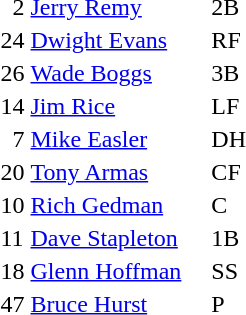<table>
<tr>
<td>  2</td>
<td><a href='#'>Jerry Remy</a></td>
<td>2B</td>
</tr>
<tr>
<td>24</td>
<td><a href='#'>Dwight Evans</a></td>
<td>RF</td>
</tr>
<tr>
<td>26</td>
<td><a href='#'>Wade Boggs</a></td>
<td>3B</td>
</tr>
<tr>
<td>14</td>
<td><a href='#'>Jim Rice</a></td>
<td>LF</td>
</tr>
<tr>
<td>  7</td>
<td><a href='#'>Mike Easler</a></td>
<td>DH</td>
</tr>
<tr>
<td>20</td>
<td><a href='#'>Tony Armas</a></td>
<td>CF</td>
</tr>
<tr>
<td>10</td>
<td><a href='#'>Rich Gedman</a></td>
<td>C</td>
</tr>
<tr>
<td>11</td>
<td><a href='#'>Dave Stapleton</a></td>
<td>1B</td>
</tr>
<tr>
<td>18</td>
<td><a href='#'>Glenn Hoffman</a>    </td>
<td>SS</td>
</tr>
<tr>
<td>47</td>
<td><a href='#'>Bruce Hurst</a>    </td>
<td>P</td>
</tr>
</table>
